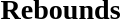<table width=100%>
<tr>
<td width=50% valign=top><br><h3>Rebounds</h3>




</td>
</tr>
</table>
